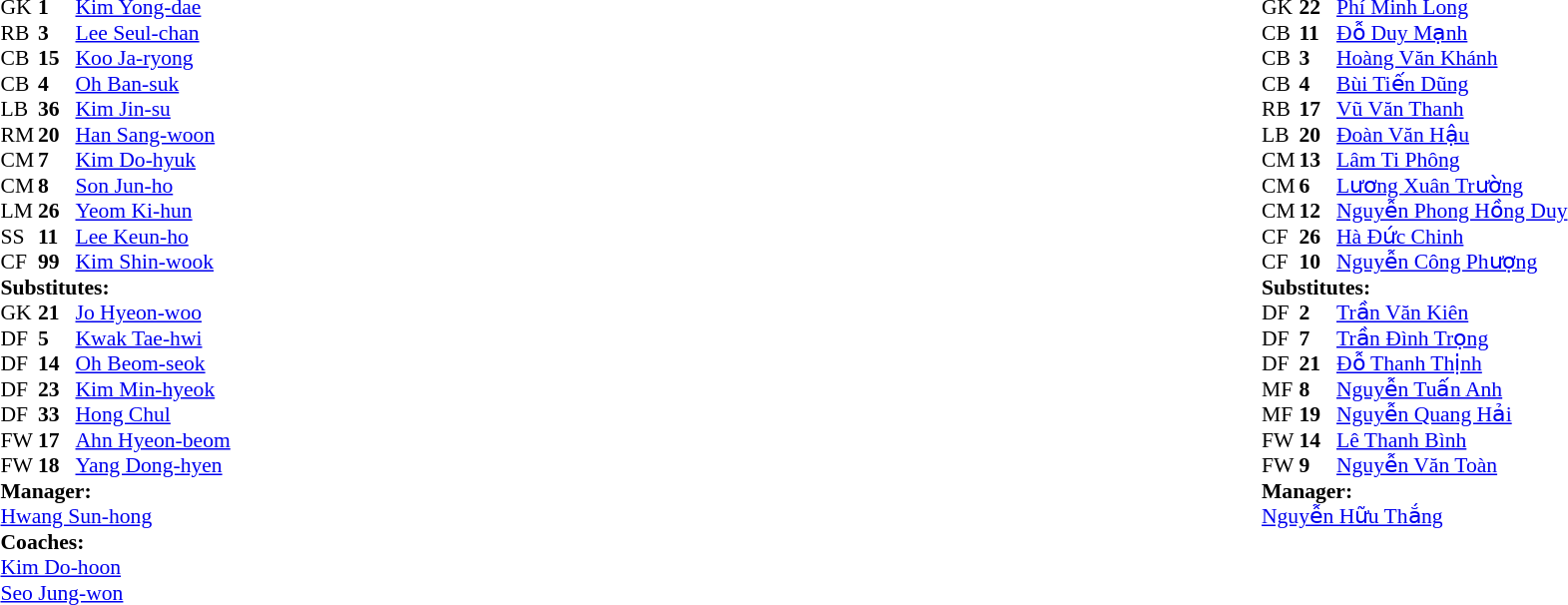<table width="100%">
<tr>
<td valign="top" width="50%"><br><table style="font-size: 90%" cellspacing="0" cellpadding="0">
<tr>
<th width=25></th>
<th width=25></th>
</tr>
<tr>
<td>GK</td>
<td><strong>1</strong></td>
<td> <a href='#'>Kim Yong-dae</a></td>
<td></td>
<td></td>
</tr>
<tr>
<td>RB</td>
<td><strong>3</strong></td>
<td> <a href='#'>Lee Seul-chan</a></td>
<td></td>
<td></td>
</tr>
<tr>
<td>CB</td>
<td><strong>15</strong></td>
<td> <a href='#'>Koo Ja-ryong</a></td>
<td></td>
<td></td>
</tr>
<tr>
<td>CB</td>
<td><strong>4</strong></td>
<td> <a href='#'>Oh Ban-suk</a></td>
<td></td>
<td></td>
</tr>
<tr>
<td>LB</td>
<td><strong>36</strong></td>
<td> <a href='#'>Kim Jin-su</a></td>
<td></td>
<td></td>
</tr>
<tr>
<td>RM</td>
<td><strong>20</strong></td>
<td> <a href='#'>Han Sang-woon</a></td>
<td></td>
<td></td>
</tr>
<tr>
<td>CM</td>
<td><strong>7</strong></td>
<td> <a href='#'>Kim Do-hyuk</a></td>
<td></td>
<td></td>
</tr>
<tr>
<td>CM</td>
<td><strong>8</strong></td>
<td> <a href='#'>Son Jun-ho</a></td>
<td></td>
<td></td>
</tr>
<tr>
<td>LM</td>
<td><strong>26</strong></td>
<td> <a href='#'>Yeom Ki-hun</a></td>
<td></td>
<td></td>
</tr>
<tr>
<td>SS</td>
<td><strong>11</strong></td>
<td> <a href='#'>Lee Keun-ho</a></td>
<td></td>
<td></td>
</tr>
<tr>
<td>CF</td>
<td><strong>99</strong></td>
<td> <a href='#'>Kim Shin-wook</a></td>
<td></td>
<td></td>
</tr>
<tr>
<td colspan=3><strong>Substitutes:</strong></td>
</tr>
<tr>
<td>GK</td>
<td><strong>21</strong></td>
<td> <a href='#'>Jo Hyeon-woo</a></td>
<td></td>
<td></td>
</tr>
<tr>
<td>DF</td>
<td><strong>5</strong></td>
<td> <a href='#'>Kwak Tae-hwi</a></td>
<td></td>
<td></td>
</tr>
<tr>
<td>DF</td>
<td><strong>14</strong></td>
<td> <a href='#'>Oh Beom-seok</a></td>
<td></td>
<td></td>
</tr>
<tr>
<td>DF</td>
<td><strong>23</strong></td>
<td> <a href='#'>Kim Min-hyeok</a></td>
<td></td>
<td></td>
</tr>
<tr>
<td>DF</td>
<td><strong>33</strong></td>
<td> <a href='#'>Hong Chul</a></td>
<td></td>
<td></td>
</tr>
<tr>
<td>FW</td>
<td><strong>17</strong></td>
<td> <a href='#'>Ahn Hyeon-beom</a></td>
<td></td>
<td></td>
</tr>
<tr>
<td>FW</td>
<td><strong>18</strong></td>
<td> <a href='#'>Yang Dong-hyen</a></td>
<td></td>
<td></td>
</tr>
<tr>
<td colspan=3><strong>Manager:</strong></td>
</tr>
<tr>
<td colspan=4> <a href='#'>Hwang Sun-hong</a></td>
</tr>
<tr>
<td colspan=3><strong>Coaches:</strong></td>
</tr>
<tr>
<td colspan=4> <a href='#'>Kim Do-hoon</a></td>
</tr>
<tr>
<td colspan=4> <a href='#'>Seo Jung-won</a></td>
</tr>
<tr>
<td></td>
</tr>
</table>
</td>
<td valign="top" width="50%"><br><table style="font-size: 90%" cellspacing="0" cellpadding="0" align=center>
<tr>
<th width=25></th>
<th width=25></th>
</tr>
<tr>
<td>GK</td>
<td><strong>22</strong></td>
<td> <a href='#'>Phí Minh Long</a></td>
<td></td>
<td></td>
</tr>
<tr>
<td>CB</td>
<td><strong>11</strong></td>
<td> <a href='#'>Đỗ Duy Mạnh</a></td>
<td></td>
<td></td>
</tr>
<tr>
<td>CB</td>
<td><strong>3</strong></td>
<td> <a href='#'>Hoàng Văn Khánh</a></td>
<td></td>
<td></td>
</tr>
<tr>
<td>CB</td>
<td><strong>4</strong></td>
<td> <a href='#'>Bùi Tiến Dũng</a></td>
<td></td>
<td></td>
</tr>
<tr>
<td>RB</td>
<td><strong>17</strong></td>
<td> <a href='#'>Vũ Văn Thanh</a></td>
<td></td>
<td></td>
</tr>
<tr>
<td>LB</td>
<td><strong>20</strong></td>
<td> <a href='#'>Đoàn Văn Hậu</a></td>
<td></td>
<td></td>
</tr>
<tr>
<td>CM</td>
<td><strong>13</strong></td>
<td> <a href='#'>Lâm Ti Phông</a></td>
<td></td>
<td></td>
</tr>
<tr>
<td>CM</td>
<td><strong>6</strong></td>
<td> <a href='#'>Lương Xuân Trường</a></td>
<td></td>
<td></td>
</tr>
<tr>
<td>CM</td>
<td><strong>12</strong></td>
<td> <a href='#'>Nguyễn Phong Hồng Duy</a></td>
<td></td>
<td></td>
</tr>
<tr>
<td>CF</td>
<td><strong>26</strong></td>
<td> <a href='#'>Hà Đức Chinh</a></td>
<td></td>
<td></td>
</tr>
<tr>
<td>CF</td>
<td><strong>10</strong></td>
<td> <a href='#'>Nguyễn Công Phượng</a></td>
<td></td>
<td></td>
</tr>
<tr>
<td colspan=3><strong>Substitutes:</strong></td>
</tr>
<tr>
<td>DF</td>
<td><strong>2</strong></td>
<td> <a href='#'>Trần Văn Kiên</a></td>
<td></td>
<td></td>
</tr>
<tr>
<td>DF</td>
<td><strong>7</strong></td>
<td> <a href='#'>Trần Đình Trọng</a></td>
<td></td>
<td></td>
</tr>
<tr>
<td>DF</td>
<td><strong>21</strong></td>
<td> <a href='#'>Đỗ Thanh Thịnh</a></td>
<td></td>
<td></td>
</tr>
<tr>
<td>MF</td>
<td><strong>8</strong></td>
<td> <a href='#'>Nguyễn Tuấn Anh</a></td>
<td></td>
<td></td>
</tr>
<tr>
<td>MF</td>
<td><strong>19</strong></td>
<td> <a href='#'>Nguyễn Quang Hải</a></td>
<td></td>
<td></td>
</tr>
<tr>
<td>FW</td>
<td><strong>14</strong></td>
<td> <a href='#'>Lê Thanh Bình</a></td>
<td></td>
<td></td>
</tr>
<tr>
<td>FW</td>
<td><strong>9</strong></td>
<td> <a href='#'>Nguyễn Văn Toàn</a></td>
<td></td>
<td></td>
</tr>
<tr>
<td colspan=3><strong>Manager:</strong></td>
</tr>
<tr>
<td colspan=4> <a href='#'>Nguyễn Hữu Thắng</a></td>
</tr>
<tr>
</tr>
</table>
</td>
</tr>
</table>
